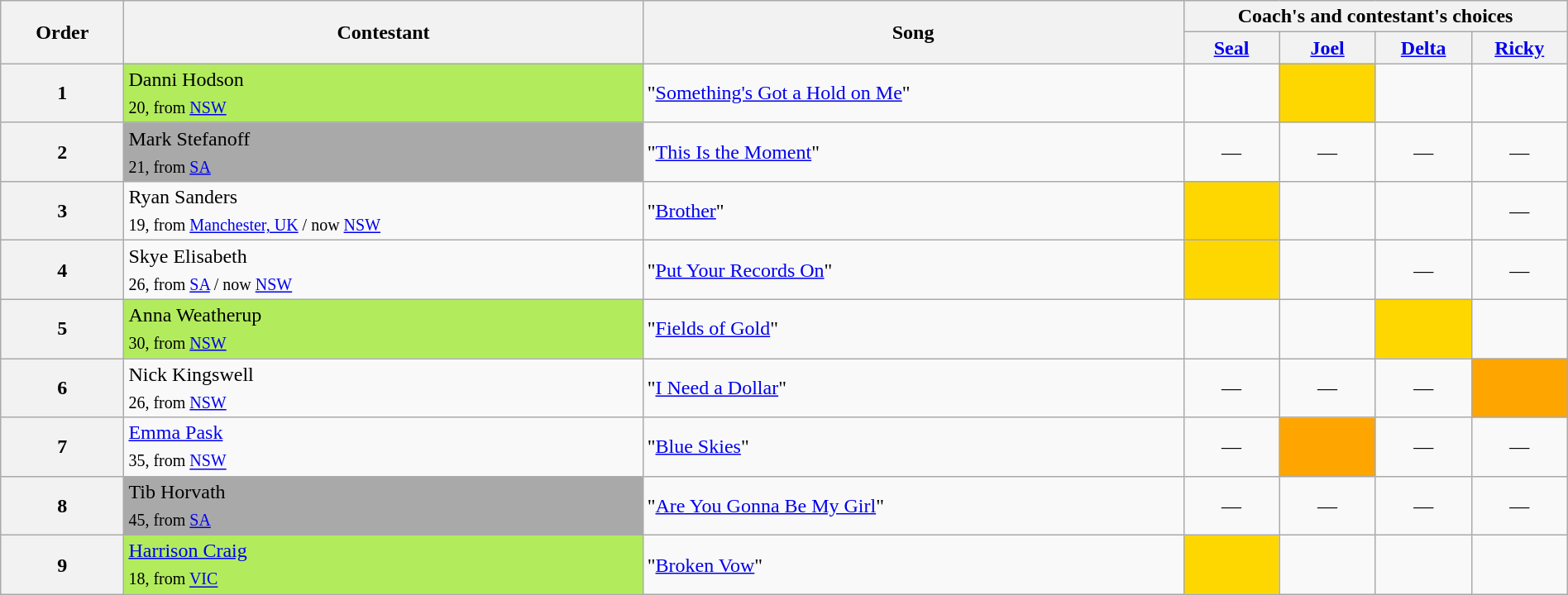<table class="wikitable" style="width:100%;">
<tr>
<th rowspan=2>Order</th>
<th rowspan=2>Contestant</th>
<th rowspan=2>Song</th>
<th colspan=4>Coach's and contestant's choices</th>
</tr>
<tr>
<th width="70"><a href='#'>Seal</a></th>
<th width="70"><a href='#'>Joel</a></th>
<th width="70"><a href='#'>Delta</a></th>
<th width="70"><a href='#'>Ricky</a></th>
</tr>
<tr>
<th>1</th>
<td style="background:#B2EC5D;">Danni Hodson<br><sub>20, from <a href='#'>NSW</a></sub></td>
<td>"<a href='#'>Something's Got a Hold on Me</a>"</td>
<td style="text-align:center;"></td>
<td style="background:gold;text-align:center;"></td>
<td style="text-align:center;"></td>
<td style="text-align:center;"></td>
</tr>
<tr>
<th>2</th>
<td style="background:darkgrey;">Mark Stefanoff<br><sub>21, from <a href='#'>SA</a></sub></td>
<td>"<a href='#'>This Is the Moment</a>"</td>
<td align="center">—</td>
<td align="center">—</td>
<td align="center">—</td>
<td align="center">—</td>
</tr>
<tr>
<th>3</th>
<td>Ryan Sanders<br><sub>19, from <a href='#'>Manchester, UK</a> / now <a href='#'>NSW</a></sub></td>
<td>"<a href='#'>Brother</a>"</td>
<td style="background:gold;text-align:center;"></td>
<td style="text-align:center;"></td>
<td style="text-align:center;"></td>
<td align="center">—</td>
</tr>
<tr>
<th>4</th>
<td>Skye Elisabeth<br><sub>26, from <a href='#'>SA</a> / now <a href='#'>NSW</a></sub></td>
<td>"<a href='#'>Put Your Records On</a>"</td>
<td style="background:gold;text-align:center;"></td>
<td style="text-align:center;"></td>
<td align="center">—</td>
<td align="center">—</td>
</tr>
<tr>
<th>5</th>
<td style="background:#B2EC5D;">Anna Weatherup<br><sub>30, from <a href='#'>NSW</a></sub></td>
<td>"<a href='#'>Fields of Gold</a>"</td>
<td style="text-align:center;"></td>
<td style="text-align:center;"></td>
<td style="background:gold;text-align:center;"></td>
<td style="text-align:center;"></td>
</tr>
<tr>
<th>6</th>
<td>Nick Kingswell<br><sub>26, from <a href='#'>NSW</a></sub></td>
<td>"<a href='#'>I Need a Dollar</a>"</td>
<td align="center">—</td>
<td align="center">—</td>
<td align="center">—</td>
<td style="background:orange;text-align:center;"></td>
</tr>
<tr>
<th>7</th>
<td><a href='#'>Emma Pask</a><br><sub>35, from <a href='#'>NSW</a></sub></td>
<td>"<a href='#'>Blue Skies</a>"</td>
<td align="center">—</td>
<td style="background:orange;text-align:center;"></td>
<td align="center">—</td>
<td align="center">—</td>
</tr>
<tr>
<th>8</th>
<td style="background:darkgrey;">Tib Horvath<br><sub>45, from <a href='#'>SA</a></sub></td>
<td>"<a href='#'>Are You Gonna Be My Girl</a>"</td>
<td align="center">—</td>
<td align="center">—</td>
<td align="center">—</td>
<td align="center">—</td>
</tr>
<tr>
<th>9</th>
<td style="background:#B2EC5D;"><a href='#'>Harrison Craig</a><br><sub>18, from <a href='#'>VIC</a></sub></td>
<td>"<a href='#'>Broken Vow</a>"</td>
<td style="background:gold;text-align:center;"></td>
<td style="text-align:center;"></td>
<td style="text-align:center;"></td>
<td style="text-align:center;"></td>
</tr>
</table>
